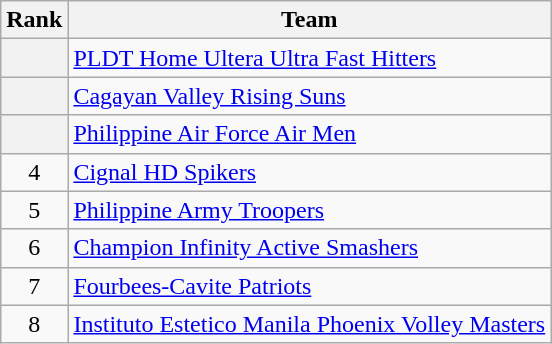<table class="wikitable" style="text-align: center;">
<tr>
<th>Rank</th>
<th>Team</th>
</tr>
<tr>
<th></th>
<td style="text-align:left;"><a href='#'>PLDT Home Ultera Ultra Fast Hitters</a></td>
</tr>
<tr>
<th></th>
<td style="text-align:left;"><a href='#'>Cagayan Valley Rising Suns</a></td>
</tr>
<tr>
<th></th>
<td style="text-align:left;"><a href='#'>Philippine Air Force Air Men</a></td>
</tr>
<tr>
<td>4</td>
<td style="text-align:left;"><a href='#'>Cignal HD Spikers</a></td>
</tr>
<tr>
<td>5</td>
<td style="text-align:left;"><a href='#'>Philippine Army Troopers</a></td>
</tr>
<tr>
<td>6</td>
<td style="text-align:left;"><a href='#'>Champion Infinity Active Smashers</a></td>
</tr>
<tr>
<td>7</td>
<td style="text-align:left;"><a href='#'>Fourbees-Cavite Patriots</a></td>
</tr>
<tr>
<td>8</td>
<td style="text-align:left;"><a href='#'>Instituto Estetico Manila Phoenix Volley Masters</a></td>
</tr>
</table>
